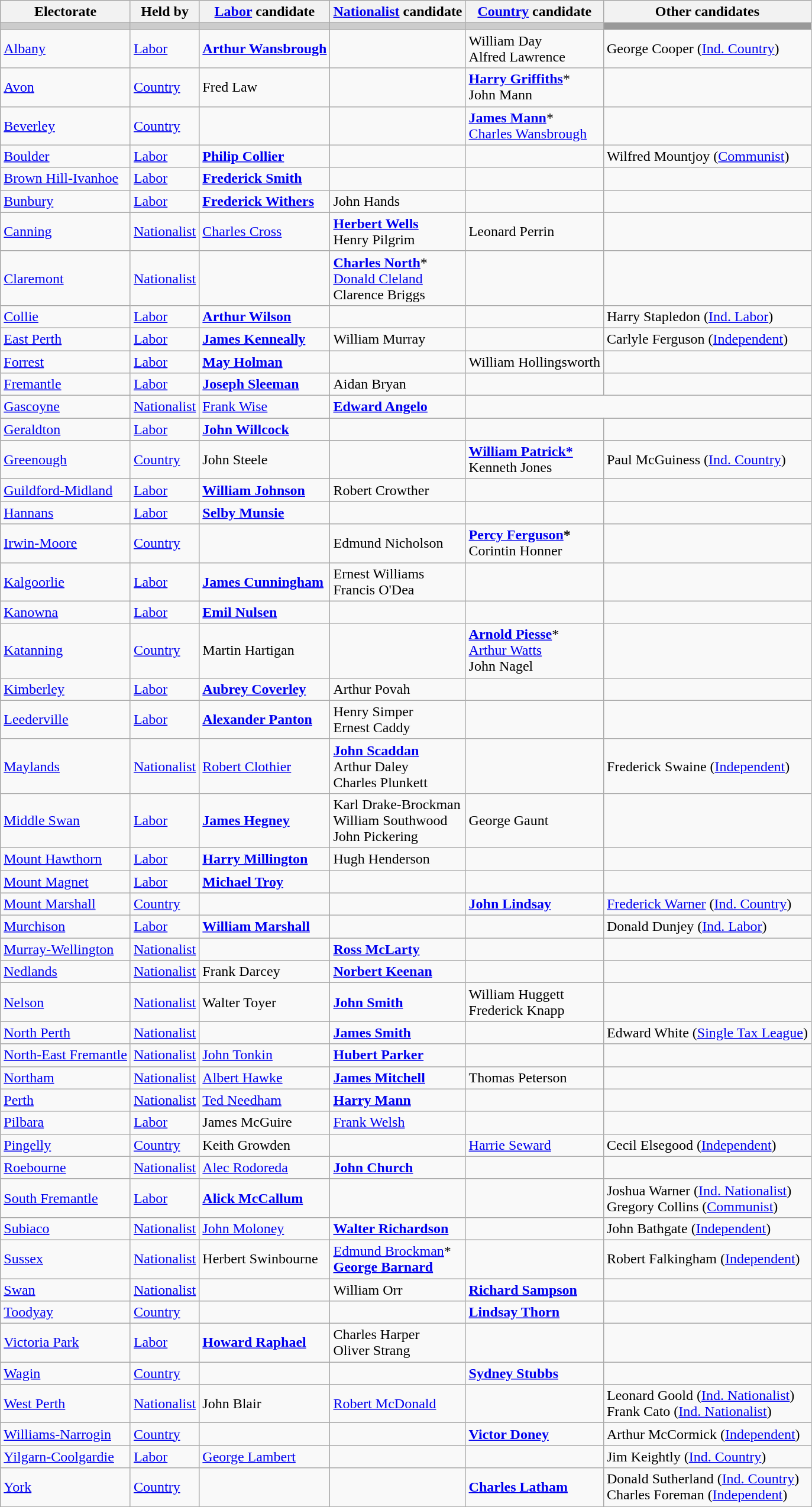<table class="wikitable">
<tr>
<th>Electorate</th>
<th>Held by</th>
<th><a href='#'>Labor</a> candidate</th>
<th><a href='#'>Nationalist</a> candidate</th>
<th><a href='#'>Country</a> candidate</th>
<th>Other candidates</th>
</tr>
<tr bgcolor="#cccccc">
<td></td>
<td></td>
<td></td>
<td></td>
<td></td>
<td bgcolor="#999999"></td>
</tr>
<tr>
<td><a href='#'>Albany</a></td>
<td><a href='#'>Labor</a></td>
<td><strong><a href='#'>Arthur Wansbrough</a></strong></td>
<td></td>
<td>William Day <br> Alfred Lawrence</td>
<td>George Cooper (<a href='#'>Ind. Country</a>)</td>
</tr>
<tr>
<td><a href='#'>Avon</a></td>
<td><a href='#'>Country</a></td>
<td>Fred Law</td>
<td></td>
<td><strong><a href='#'>Harry Griffiths</a></strong>* <br> John Mann</td>
<td></td>
</tr>
<tr>
<td><a href='#'>Beverley</a></td>
<td><a href='#'>Country</a></td>
<td></td>
<td></td>
<td><strong><a href='#'>James Mann</a></strong>* <br> <a href='#'>Charles Wansbrough</a></td>
<td></td>
</tr>
<tr>
<td><a href='#'>Boulder</a></td>
<td><a href='#'>Labor</a></td>
<td><strong><a href='#'>Philip Collier</a></strong></td>
<td></td>
<td></td>
<td>Wilfred Mountjoy (<a href='#'>Communist</a>)</td>
</tr>
<tr>
<td><a href='#'>Brown Hill-Ivanhoe</a></td>
<td><a href='#'>Labor</a></td>
<td><strong><a href='#'>Frederick Smith</a></strong></td>
<td></td>
<td></td>
<td></td>
</tr>
<tr>
<td><a href='#'>Bunbury</a></td>
<td><a href='#'>Labor</a></td>
<td><strong><a href='#'>Frederick Withers</a></strong></td>
<td>John Hands</td>
<td></td>
<td></td>
</tr>
<tr>
<td><a href='#'>Canning</a></td>
<td><a href='#'>Nationalist</a></td>
<td><a href='#'>Charles Cross</a></td>
<td><strong><a href='#'>Herbert Wells</a></strong> <br> Henry Pilgrim</td>
<td>Leonard Perrin</td>
<td></td>
</tr>
<tr>
<td><a href='#'>Claremont</a></td>
<td><a href='#'>Nationalist</a></td>
<td></td>
<td><strong><a href='#'>Charles North</a></strong>* <br> <a href='#'>Donald Cleland</a> <br> Clarence Briggs</td>
<td></td>
<td></td>
</tr>
<tr>
<td><a href='#'>Collie</a></td>
<td><a href='#'>Labor</a></td>
<td><strong><a href='#'>Arthur Wilson</a></strong></td>
<td></td>
<td></td>
<td>Harry Stapledon (<a href='#'>Ind. Labor</a>)</td>
</tr>
<tr>
<td><a href='#'>East Perth</a></td>
<td><a href='#'>Labor</a></td>
<td><strong><a href='#'>James Kenneally</a></strong></td>
<td>William Murray</td>
<td></td>
<td>Carlyle Ferguson (<a href='#'>Independent</a>)</td>
</tr>
<tr>
<td><a href='#'>Forrest</a></td>
<td><a href='#'>Labor</a></td>
<td><strong><a href='#'>May Holman</a></strong></td>
<td></td>
<td>William Hollingsworth</td>
<td></td>
</tr>
<tr>
<td><a href='#'>Fremantle</a></td>
<td><a href='#'>Labor</a></td>
<td><strong><a href='#'>Joseph Sleeman</a></strong></td>
<td>Aidan Bryan</td>
<td></td>
<td></td>
</tr>
<tr>
<td><a href='#'>Gascoyne</a></td>
<td><a href='#'>Nationalist</a></td>
<td><a href='#'>Frank Wise</a></td>
<td><strong><a href='#'>Edward Angelo</a></strong></td>
</tr>
<tr>
<td><a href='#'>Geraldton</a></td>
<td><a href='#'>Labor</a></td>
<td><strong><a href='#'>John Willcock</a></strong></td>
<td></td>
<td></td>
<td></td>
</tr>
<tr>
<td><a href='#'>Greenough</a></td>
<td><a href='#'>Country</a></td>
<td>John Steele</td>
<td></td>
<td><strong><a href='#'>William Patrick*</a></strong> <br> Kenneth Jones</td>
<td>Paul McGuiness (<a href='#'>Ind. Country</a>)</td>
</tr>
<tr>
<td><a href='#'>Guildford-Midland</a></td>
<td><a href='#'>Labor</a></td>
<td><strong><a href='#'>William Johnson</a></strong></td>
<td>Robert Crowther</td>
<td></td>
<td></td>
</tr>
<tr>
<td><a href='#'>Hannans</a></td>
<td><a href='#'>Labor</a></td>
<td><strong><a href='#'>Selby Munsie</a></strong></td>
<td></td>
<td></td>
<td></td>
</tr>
<tr>
<td><a href='#'>Irwin-Moore</a></td>
<td><a href='#'>Country</a></td>
<td></td>
<td>Edmund Nicholson</td>
<td><strong><a href='#'>Percy Ferguson</a>*</strong> <br> Corintin Honner</td>
<td></td>
</tr>
<tr>
<td><a href='#'>Kalgoorlie</a></td>
<td><a href='#'>Labor</a></td>
<td><strong><a href='#'>James Cunningham</a></strong></td>
<td>Ernest Williams <br> Francis O'Dea</td>
<td></td>
<td></td>
</tr>
<tr>
<td><a href='#'>Kanowna</a></td>
<td><a href='#'>Labor</a></td>
<td><strong><a href='#'>Emil Nulsen</a></strong></td>
<td></td>
<td></td>
<td></td>
</tr>
<tr>
<td><a href='#'>Katanning</a></td>
<td><a href='#'>Country</a></td>
<td>Martin Hartigan</td>
<td></td>
<td><strong><a href='#'>Arnold Piesse</a></strong>* <br> <a href='#'>Arthur Watts</a> <br> John Nagel</td>
<td></td>
</tr>
<tr>
<td><a href='#'>Kimberley</a></td>
<td><a href='#'>Labor</a></td>
<td><strong><a href='#'>Aubrey Coverley</a></strong></td>
<td>Arthur Povah</td>
<td></td>
<td></td>
</tr>
<tr>
<td><a href='#'>Leederville</a></td>
<td><a href='#'>Labor</a></td>
<td><strong><a href='#'>Alexander Panton</a></strong></td>
<td>Henry Simper <br> Ernest Caddy</td>
<td></td>
<td></td>
</tr>
<tr>
<td><a href='#'>Maylands</a></td>
<td><a href='#'>Nationalist</a></td>
<td><a href='#'>Robert Clothier</a></td>
<td><strong><a href='#'>John Scaddan</a></strong> <br> Arthur Daley <br> Charles Plunkett</td>
<td></td>
<td>Frederick Swaine (<a href='#'>Independent</a>)</td>
</tr>
<tr>
<td><a href='#'>Middle Swan</a></td>
<td><a href='#'>Labor</a></td>
<td><strong><a href='#'>James Hegney</a></strong></td>
<td>Karl Drake-Brockman <br> William Southwood <br> John Pickering</td>
<td>George Gaunt</td>
<td></td>
</tr>
<tr>
<td><a href='#'>Mount Hawthorn</a></td>
<td><a href='#'>Labor</a></td>
<td><strong><a href='#'>Harry Millington</a></strong></td>
<td>Hugh Henderson</td>
<td></td>
<td></td>
</tr>
<tr>
<td><a href='#'>Mount Magnet</a></td>
<td><a href='#'>Labor</a></td>
<td><strong><a href='#'>Michael Troy</a></strong></td>
<td></td>
<td></td>
<td></td>
</tr>
<tr>
<td><a href='#'>Mount Marshall</a></td>
<td><a href='#'>Country</a></td>
<td></td>
<td></td>
<td><strong><a href='#'>John Lindsay</a></strong></td>
<td><a href='#'>Frederick Warner</a> (<a href='#'>Ind. Country</a>)</td>
</tr>
<tr>
<td><a href='#'>Murchison</a></td>
<td><a href='#'>Labor</a></td>
<td><strong><a href='#'>William Marshall</a></strong></td>
<td></td>
<td></td>
<td>Donald Dunjey (<a href='#'>Ind. Labor</a>)</td>
</tr>
<tr>
<td><a href='#'>Murray-Wellington</a></td>
<td><a href='#'>Nationalist</a></td>
<td></td>
<td><strong><a href='#'>Ross McLarty</a></strong></td>
<td></td>
<td></td>
</tr>
<tr>
<td><a href='#'>Nedlands</a></td>
<td><a href='#'>Nationalist</a></td>
<td>Frank Darcey</td>
<td><strong><a href='#'>Norbert Keenan</a></strong></td>
<td></td>
<td></td>
</tr>
<tr>
<td><a href='#'>Nelson</a></td>
<td><a href='#'>Nationalist</a></td>
<td>Walter Toyer</td>
<td><strong><a href='#'>John Smith</a></strong></td>
<td>William Huggett <br> Frederick Knapp</td>
<td></td>
</tr>
<tr>
<td><a href='#'>North Perth</a></td>
<td><a href='#'>Nationalist</a></td>
<td></td>
<td><strong><a href='#'>James Smith</a></strong></td>
<td></td>
<td>Edward White (<a href='#'>Single Tax League</a>)</td>
</tr>
<tr>
<td><a href='#'>North-East Fremantle</a></td>
<td><a href='#'>Nationalist</a></td>
<td><a href='#'>John Tonkin</a></td>
<td><strong><a href='#'>Hubert Parker</a></strong></td>
<td></td>
<td></td>
</tr>
<tr>
<td><a href='#'>Northam</a></td>
<td><a href='#'>Nationalist</a></td>
<td><a href='#'>Albert Hawke</a></td>
<td><strong><a href='#'>James Mitchell</a></strong></td>
<td>Thomas Peterson</td>
<td></td>
</tr>
<tr>
<td><a href='#'>Perth</a></td>
<td><a href='#'>Nationalist</a></td>
<td><a href='#'>Ted Needham</a></td>
<td><strong><a href='#'>Harry Mann</a></strong></td>
<td></td>
<td></td>
</tr>
<tr>
<td><a href='#'>Pilbara</a></td>
<td><a href='#'>Labor</a></td>
<td>James McGuire</td>
<td><a href='#'>Frank Welsh</a></td>
<td></td>
<td></td>
</tr>
<tr>
<td><a href='#'>Pingelly</a></td>
<td><a href='#'>Country</a></td>
<td>Keith Growden</td>
<td></td>
<td><a href='#'>Harrie Seward</a></td>
<td>Cecil Elsegood (<a href='#'>Independent</a>)</td>
</tr>
<tr>
<td><a href='#'>Roebourne</a></td>
<td><a href='#'>Nationalist</a></td>
<td><a href='#'>Alec Rodoreda</a></td>
<td><strong><a href='#'>John Church</a></strong></td>
<td></td>
<td></td>
</tr>
<tr>
<td><a href='#'>South Fremantle</a></td>
<td><a href='#'>Labor</a></td>
<td><strong><a href='#'>Alick McCallum</a></strong></td>
<td></td>
<td></td>
<td>Joshua Warner (<a href='#'>Ind. Nationalist</a>) <br> Gregory Collins (<a href='#'>Communist</a>)</td>
</tr>
<tr>
<td><a href='#'>Subiaco</a></td>
<td><a href='#'>Nationalist</a></td>
<td><a href='#'>John Moloney</a></td>
<td><strong><a href='#'>Walter Richardson</a></strong></td>
<td></td>
<td>John Bathgate (<a href='#'>Independent</a>)</td>
</tr>
<tr>
<td><a href='#'>Sussex</a></td>
<td><a href='#'>Nationalist</a></td>
<td>Herbert Swinbourne</td>
<td><a href='#'>Edmund Brockman</a>* <br> <strong><a href='#'>George Barnard</a></strong></td>
<td></td>
<td>Robert Falkingham (<a href='#'>Independent</a>)</td>
</tr>
<tr>
<td><a href='#'>Swan</a></td>
<td><a href='#'>Nationalist</a></td>
<td></td>
<td>William Orr</td>
<td><strong><a href='#'>Richard Sampson</a></strong></td>
<td></td>
</tr>
<tr>
<td><a href='#'>Toodyay</a></td>
<td><a href='#'>Country</a></td>
<td></td>
<td></td>
<td><strong><a href='#'>Lindsay Thorn</a></strong></td>
<td></td>
</tr>
<tr>
<td><a href='#'>Victoria Park</a></td>
<td><a href='#'>Labor</a></td>
<td><strong><a href='#'>Howard Raphael</a></strong></td>
<td>Charles Harper <br> Oliver Strang</td>
<td></td>
<td></td>
</tr>
<tr>
<td><a href='#'>Wagin</a></td>
<td><a href='#'>Country</a></td>
<td></td>
<td></td>
<td><strong><a href='#'>Sydney Stubbs</a></strong></td>
<td></td>
</tr>
<tr>
<td><a href='#'>West Perth</a></td>
<td><a href='#'>Nationalist</a></td>
<td>John Blair</td>
<td><a href='#'>Robert McDonald</a></td>
<td></td>
<td>Leonard Goold (<a href='#'>Ind. Nationalist</a>) <br> Frank Cato (<a href='#'>Ind. Nationalist</a>)</td>
</tr>
<tr>
<td><a href='#'>Williams-Narrogin</a></td>
<td><a href='#'>Country</a></td>
<td></td>
<td></td>
<td><strong><a href='#'>Victor Doney</a></strong></td>
<td>Arthur McCormick (<a href='#'>Independent</a>)</td>
</tr>
<tr>
<td><a href='#'>Yilgarn-Coolgardie</a></td>
<td><a href='#'>Labor</a></td>
<td><a href='#'>George Lambert</a></td>
<td></td>
<td></td>
<td>Jim Keightly (<a href='#'>Ind. Country</a>)</td>
</tr>
<tr>
<td><a href='#'>York</a></td>
<td><a href='#'>Country</a></td>
<td></td>
<td></td>
<td><strong><a href='#'>Charles Latham</a></strong></td>
<td>Donald Sutherland (<a href='#'>Ind. Country</a>) <br> Charles Foreman (<a href='#'>Independent</a>)</td>
</tr>
<tr>
</tr>
</table>
